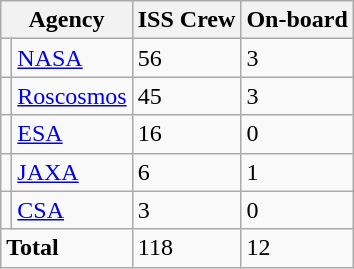<table class="wikitable">
<tr>
<th colspan=2>Agency</th>
<th>ISS Crew</th>
<th>On-board</th>
</tr>
<tr>
<td></td>
<td><a href='#'>NASA</a></td>
<td>56</td>
<td>3</td>
</tr>
<tr>
<td></td>
<td><a href='#'>Roscosmos</a></td>
<td>45</td>
<td>3</td>
</tr>
<tr>
<td></td>
<td><a href='#'>ESA</a></td>
<td>16</td>
<td>0</td>
</tr>
<tr>
<td></td>
<td><a href='#'>JAXA</a></td>
<td>6</td>
<td>1</td>
</tr>
<tr>
<td></td>
<td><a href='#'>CSA</a></td>
<td>3</td>
<td>0</td>
</tr>
<tr>
<td colspan=2><strong>Total</strong></td>
<td>118</td>
<td>12</td>
</tr>
</table>
